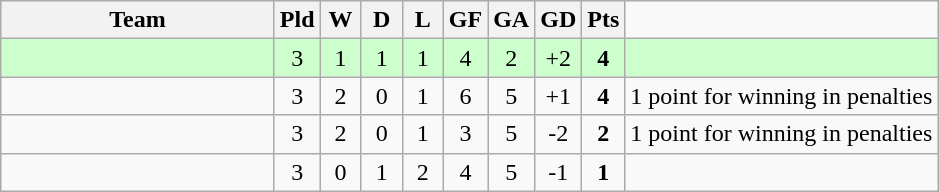<table class="wikitable" style="text-align: center;">
<tr>
<th width=175>Team</th>
<th width=20 abbr="Played">Pld</th>
<th width=20 abbr="Won">W</th>
<th width=20 abbr="Drawn">D</th>
<th width=20 abbr="Lost">L</th>
<th width=20 abbr="Goals for">GF</th>
<th width=20 abbr="Goals against">GA</th>
<th width=20 abbr="Goal difference">GD</th>
<th width=20 abbr="Points">Pts</th>
</tr>
<tr bgcolor="#ccffcc">
<td align=left></td>
<td>3</td>
<td>1</td>
<td>1</td>
<td>1</td>
<td>4</td>
<td>2</td>
<td>+2</td>
<td><strong>4</strong></td>
<td></td>
</tr>
<tr>
<td align=left></td>
<td>3</td>
<td>2</td>
<td>0</td>
<td>1</td>
<td>6</td>
<td>5</td>
<td>+1</td>
<td><strong>4</strong></td>
<td>1 point for winning in penalties</td>
</tr>
<tr>
<td align=left></td>
<td>3</td>
<td>2</td>
<td>0</td>
<td>1</td>
<td>3</td>
<td>5</td>
<td>-2</td>
<td><strong>2</strong></td>
<td>1 point for winning in penalties</td>
</tr>
<tr>
<td align=left></td>
<td>3</td>
<td>0</td>
<td>1</td>
<td>2</td>
<td>4</td>
<td>5</td>
<td>-1</td>
<td><strong>1</strong></td>
<td></td>
</tr>
</table>
